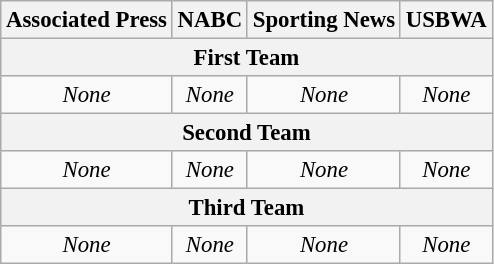<table class="wikitable" style="text-align:center; font-size: 95%">
<tr>
<th>Associated Press</th>
<th>NABC</th>
<th>Sporting News</th>
<th>USBWA</th>
</tr>
<tr>
<th colspan=4>First Team</th>
</tr>
<tr>
<td><em>None</em></td>
<td><em>None</em></td>
<td><em>None</em></td>
<td><em>None</em></td>
</tr>
<tr>
<th colspan=4>Second Team</th>
</tr>
<tr>
<td><em>None</em></td>
<td><em>None</em></td>
<td><em>None</em></td>
<td><em>None</em></td>
</tr>
<tr>
<th colspan=4>Third Team</th>
</tr>
<tr>
<td><em>None</em></td>
<td><em>None</em></td>
<td><em>None</em></td>
<td><em>None</em></td>
</tr>
</table>
